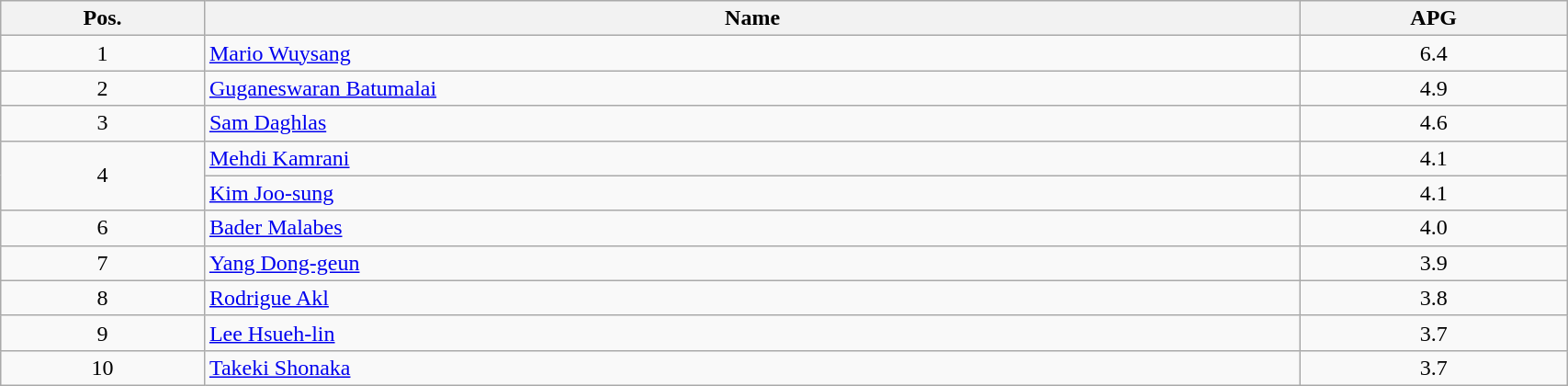<table class=wikitable width="90%">
<tr>
<th width="13%">Pos.</th>
<th width="70%">Name</th>
<th width="17%">APG</th>
</tr>
<tr>
<td align=center>1</td>
<td> <a href='#'>Mario Wuysang</a></td>
<td align=center>6.4</td>
</tr>
<tr>
<td align=center>2</td>
<td> <a href='#'>Guganeswaran Batumalai</a></td>
<td align=center>4.9</td>
</tr>
<tr>
<td align=center>3</td>
<td> <a href='#'>Sam Daghlas</a></td>
<td align=center>4.6</td>
</tr>
<tr>
<td align=center rowspan=2>4</td>
<td> <a href='#'>Mehdi Kamrani</a></td>
<td align=center>4.1</td>
</tr>
<tr>
<td> <a href='#'>Kim Joo-sung</a></td>
<td align=center>4.1</td>
</tr>
<tr>
<td align=center>6</td>
<td> <a href='#'>Bader Malabes</a></td>
<td align=center>4.0</td>
</tr>
<tr>
<td align=center>7</td>
<td> <a href='#'>Yang Dong-geun</a></td>
<td align=center>3.9</td>
</tr>
<tr>
<td align=center>8</td>
<td> <a href='#'>Rodrigue Akl</a></td>
<td align=center>3.8</td>
</tr>
<tr>
<td align=center>9</td>
<td> <a href='#'>Lee Hsueh-lin</a></td>
<td align=center>3.7</td>
</tr>
<tr>
<td align=center>10</td>
<td> <a href='#'>Takeki Shonaka</a></td>
<td align=center>3.7</td>
</tr>
</table>
